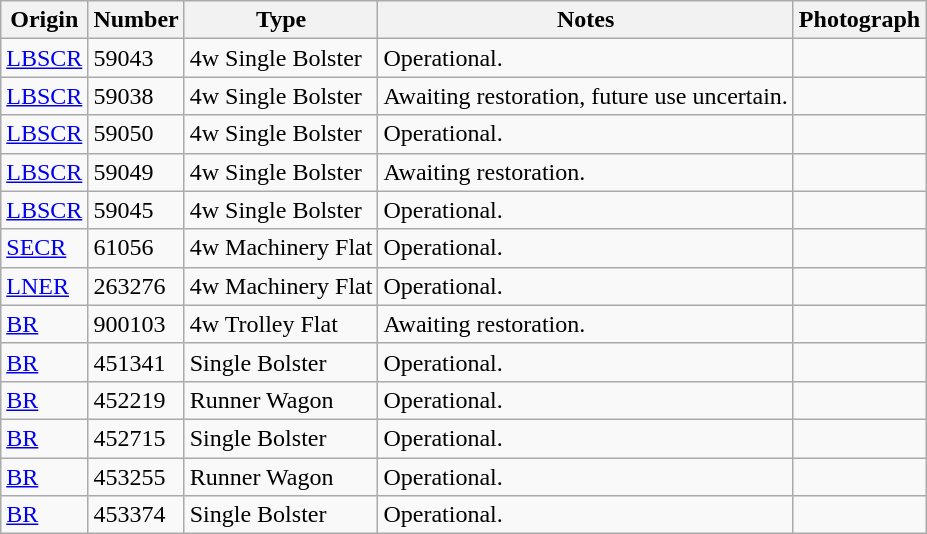<table class="wikitable">
<tr>
<th>Origin</th>
<th>Number</th>
<th>Type</th>
<th>Notes</th>
<th>Photograph</th>
</tr>
<tr>
<td><a href='#'>LBSCR</a></td>
<td>59043</td>
<td>4w Single Bolster</td>
<td>Operational.</td>
<td></td>
</tr>
<tr>
<td><a href='#'>LBSCR</a></td>
<td>59038</td>
<td>4w Single Bolster</td>
<td>Awaiting restoration, future use uncertain.</td>
<td></td>
</tr>
<tr>
<td><a href='#'>LBSCR</a></td>
<td>59050</td>
<td>4w Single Bolster</td>
<td>Operational.</td>
<td></td>
</tr>
<tr>
<td><a href='#'>LBSCR</a></td>
<td>59049</td>
<td>4w Single Bolster</td>
<td>Awaiting restoration.</td>
<td></td>
</tr>
<tr>
<td><a href='#'>LBSCR</a></td>
<td>59045</td>
<td>4w Single Bolster</td>
<td>Operational.</td>
<td></td>
</tr>
<tr>
<td><a href='#'>SECR</a></td>
<td>61056</td>
<td>4w Machinery Flat</td>
<td>Operational.</td>
<td></td>
</tr>
<tr>
<td><a href='#'>LNER</a></td>
<td>263276</td>
<td>4w Machinery Flat</td>
<td>Operational.</td>
<td></td>
</tr>
<tr>
<td><a href='#'>BR</a></td>
<td>900103</td>
<td>4w Trolley Flat</td>
<td>Awaiting restoration.</td>
<td></td>
</tr>
<tr>
<td><a href='#'>BR</a></td>
<td>451341</td>
<td>Single Bolster</td>
<td>Operational.</td>
<td></td>
</tr>
<tr>
<td><a href='#'>BR</a></td>
<td>452219</td>
<td>Runner Wagon</td>
<td>Operational.</td>
<td></td>
</tr>
<tr>
<td><a href='#'>BR</a></td>
<td>452715</td>
<td>Single Bolster</td>
<td>Operational.</td>
<td></td>
</tr>
<tr>
<td><a href='#'>BR</a></td>
<td>453255</td>
<td>Runner Wagon</td>
<td>Operational.</td>
<td></td>
</tr>
<tr>
<td><a href='#'>BR</a></td>
<td>453374</td>
<td>Single Bolster</td>
<td>Operational.</td>
<td></td>
</tr>
</table>
